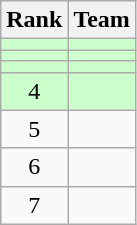<table class="wikitable">
<tr>
<th>Rank</th>
<th>Team</th>
</tr>
<tr bgcolor="#ccffcc">
<td align=center></td>
<td></td>
</tr>
<tr bgcolor="#ccffcc">
<td align=center></td>
<td></td>
</tr>
<tr bgcolor="#ccffcc">
<td align=center></td>
<td></td>
</tr>
<tr bgcolor="#ccffcc">
<td align=center>4</td>
<td></td>
</tr>
<tr>
<td align=center>5</td>
<td></td>
</tr>
<tr>
<td align=center>6</td>
<td></td>
</tr>
<tr>
<td align=center>7</td>
<td></td>
</tr>
</table>
